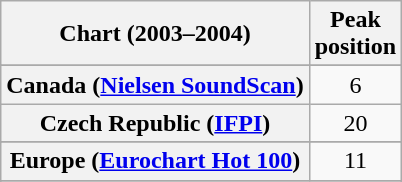<table class="wikitable sortable plainrowheaders" style="text-align:center">
<tr>
<th>Chart (2003–2004)</th>
<th>Peak<br>position</th>
</tr>
<tr>
</tr>
<tr>
</tr>
<tr>
</tr>
<tr>
</tr>
<tr>
</tr>
<tr>
<th scope="row">Canada (<a href='#'>Nielsen SoundScan</a>)</th>
<td>6</td>
</tr>
<tr>
<th scope="row">Czech Republic (<a href='#'>IFPI</a>)</th>
<td>20</td>
</tr>
<tr>
</tr>
<tr>
<th scope="row">Europe (<a href='#'>Eurochart Hot 100</a>)</th>
<td>11</td>
</tr>
<tr>
</tr>
<tr>
</tr>
<tr>
</tr>
<tr>
</tr>
<tr>
</tr>
<tr>
</tr>
<tr>
</tr>
<tr>
</tr>
<tr>
</tr>
<tr>
</tr>
<tr>
</tr>
<tr>
</tr>
<tr>
</tr>
<tr>
</tr>
<tr>
</tr>
<tr>
</tr>
<tr>
</tr>
<tr>
</tr>
<tr>
</tr>
</table>
